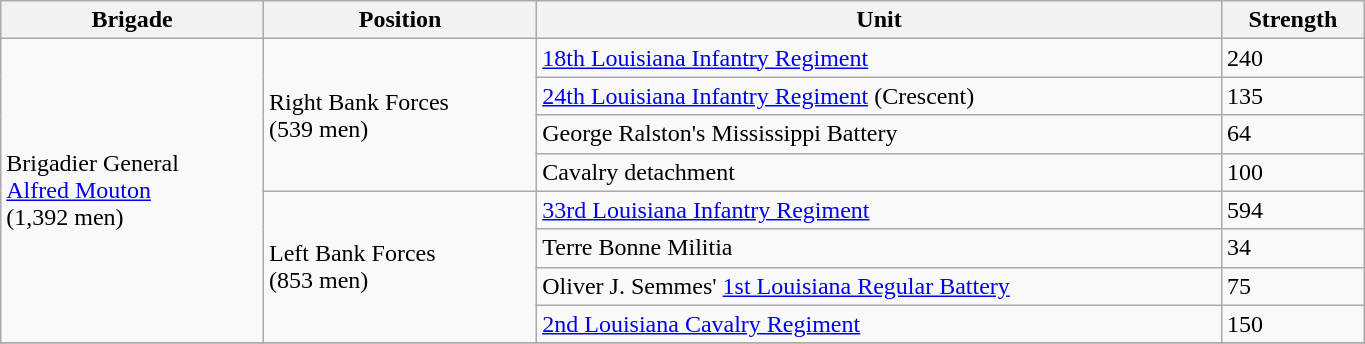<table class="wikitable" style="text-align:left; width:72%;">
<tr>
<th>Brigade</th>
<th>Position</th>
<th>Unit</th>
<th>Strength</th>
</tr>
<tr>
<td rowspan=8>Brigadier General<br><a href='#'>Alfred Mouton</a><br>(1,392 men)</td>
<td rowspan=4>Right Bank Forces<br>(539 men)</td>
<td><a href='#'>18th Louisiana Infantry Regiment</a></td>
<td>240</td>
</tr>
<tr>
<td><a href='#'>24th Louisiana Infantry Regiment</a> (Crescent)</td>
<td>135</td>
</tr>
<tr>
<td>George Ralston's Mississippi Battery</td>
<td>64</td>
</tr>
<tr>
<td>Cavalry detachment</td>
<td>100</td>
</tr>
<tr>
<td rowspan=4>Left Bank Forces<br>(853 men)</td>
<td><a href='#'>33rd Louisiana Infantry Regiment</a></td>
<td>594</td>
</tr>
<tr>
<td>Terre Bonne Militia</td>
<td>34</td>
</tr>
<tr>
<td>Oliver J. Semmes' <a href='#'>1st Louisiana Regular Battery</a></td>
<td>75</td>
</tr>
<tr>
<td><a href='#'>2nd Louisiana Cavalry Regiment</a></td>
<td>150</td>
</tr>
<tr>
</tr>
</table>
